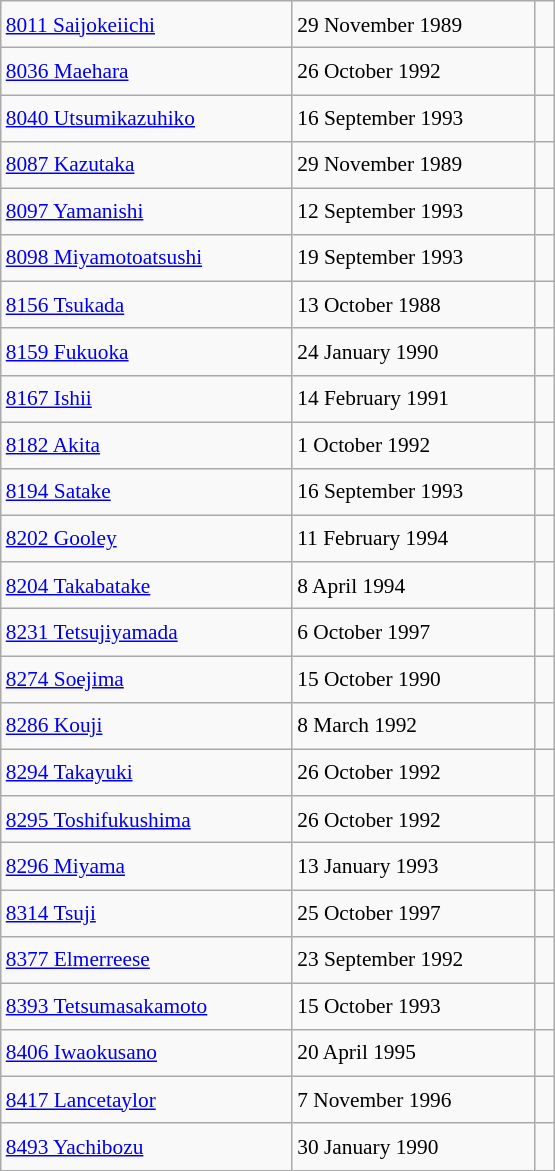<table class="wikitable" style="font-size: 89%; float: left; width: 26em; margin-right: 1em; line-height: 1.65em">
<tr>
<td><a href='#'>8011 Saijokeiichi</a></td>
<td>29 November 1989</td>
<td><small></small> </td>
</tr>
<tr>
<td><a href='#'>8036 Maehara</a></td>
<td>26 October 1992</td>
<td><small></small> </td>
</tr>
<tr>
<td><a href='#'>8040 Utsumikazuhiko</a></td>
<td>16 September 1993</td>
<td><small></small> </td>
</tr>
<tr>
<td><a href='#'>8087 Kazutaka</a></td>
<td>29 November 1989</td>
<td><small></small> </td>
</tr>
<tr>
<td><a href='#'>8097 Yamanishi</a></td>
<td>12 September 1993</td>
<td><small></small> </td>
</tr>
<tr>
<td><a href='#'>8098 Miyamotoatsushi</a></td>
<td>19 September 1993</td>
<td><small></small> </td>
</tr>
<tr>
<td><a href='#'>8156 Tsukada</a></td>
<td>13 October 1988</td>
<td><small></small> </td>
</tr>
<tr>
<td><a href='#'>8159 Fukuoka</a></td>
<td>24 January 1990</td>
<td><small></small> </td>
</tr>
<tr>
<td><a href='#'>8167 Ishii</a></td>
<td>14 February 1991</td>
<td><small></small> </td>
</tr>
<tr>
<td><a href='#'>8182 Akita</a></td>
<td>1 October 1992</td>
<td><small></small> </td>
</tr>
<tr>
<td><a href='#'>8194 Satake</a></td>
<td>16 September 1993</td>
<td><small></small> </td>
</tr>
<tr>
<td><a href='#'>8202 Gooley</a></td>
<td>11 February 1994</td>
<td><small></small> </td>
</tr>
<tr>
<td><a href='#'>8204 Takabatake</a></td>
<td>8 April 1994</td>
<td><small></small> </td>
</tr>
<tr>
<td><a href='#'>8231 Tetsujiyamada</a></td>
<td>6 October 1997</td>
<td><small></small> </td>
</tr>
<tr>
<td><a href='#'>8274 Soejima</a></td>
<td>15 October 1990</td>
<td><small></small> </td>
</tr>
<tr>
<td><a href='#'>8286 Kouji</a></td>
<td>8 March 1992</td>
<td><small></small> </td>
</tr>
<tr>
<td><a href='#'>8294 Takayuki</a></td>
<td>26 October 1992</td>
<td><small></small> </td>
</tr>
<tr>
<td><a href='#'>8295 Toshifukushima</a></td>
<td>26 October 1992</td>
<td><small></small> </td>
</tr>
<tr>
<td><a href='#'>8296 Miyama</a></td>
<td>13 January 1993</td>
<td><small></small> </td>
</tr>
<tr>
<td><a href='#'>8314 Tsuji</a></td>
<td>25 October 1997</td>
<td><small></small> </td>
</tr>
<tr>
<td><a href='#'>8377 Elmerreese</a></td>
<td>23 September 1992</td>
<td><small></small> </td>
</tr>
<tr>
<td><a href='#'>8393 Tetsumasakamoto</a></td>
<td>15 October 1993</td>
<td><small></small> </td>
</tr>
<tr>
<td><a href='#'>8406 Iwaokusano</a></td>
<td>20 April 1995</td>
<td><small></small> </td>
</tr>
<tr>
<td><a href='#'>8417 Lancetaylor</a></td>
<td>7 November 1996</td>
<td><small></small> </td>
</tr>
<tr>
<td><a href='#'>8493 Yachibozu</a></td>
<td>30 January 1990</td>
<td><small></small> </td>
</tr>
</table>
